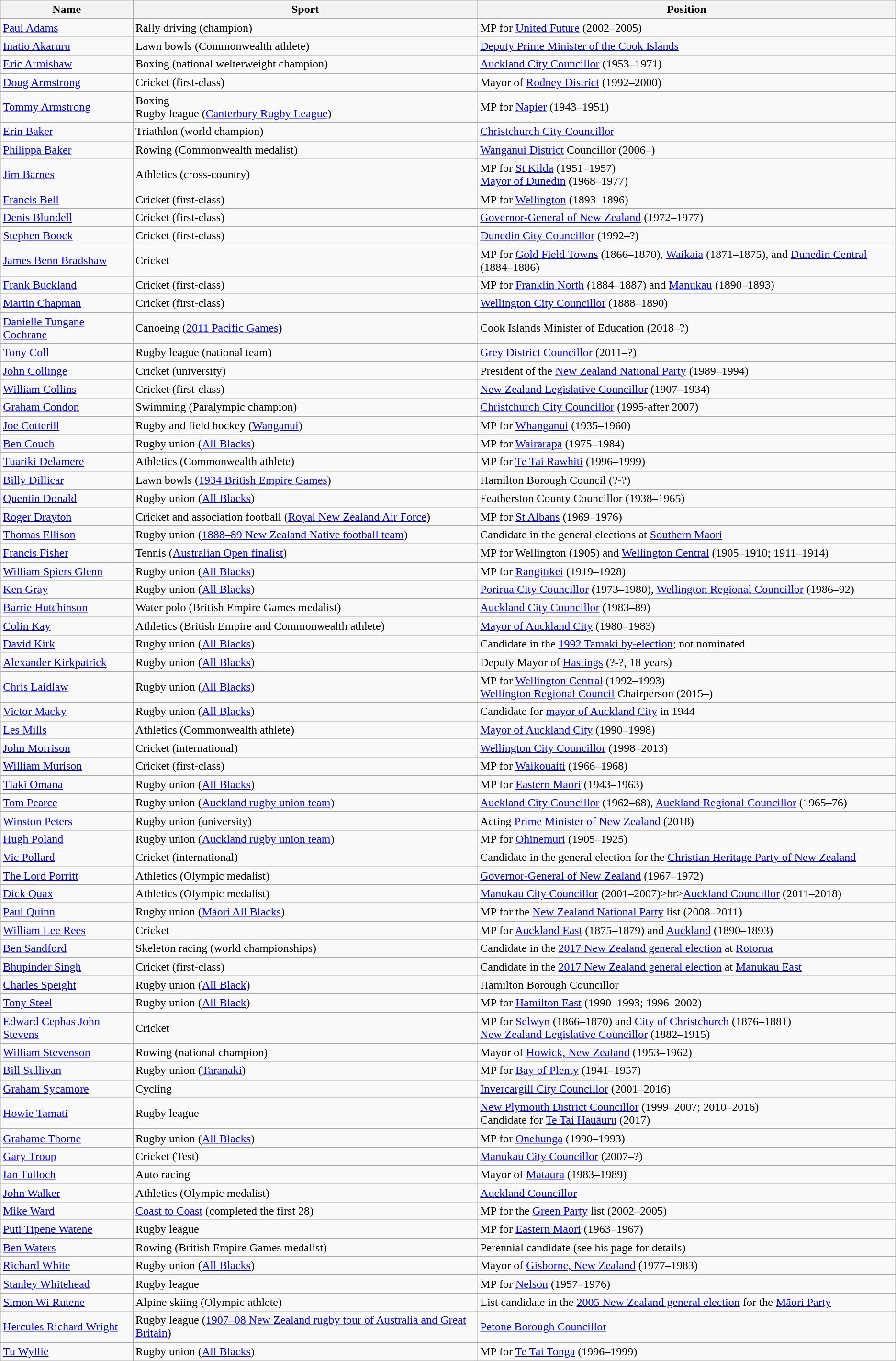<table class="wikitable sortable">
<tr>
<th>Name</th>
<th>Sport</th>
<th>Position</th>
</tr>
<tr>
<td data-sort-value="Adams, Paul"><a href='#'>Paul Adams</a></td>
<td>Rally driving (champion)</td>
<td>MP for <a href='#'>United Future</a> (2002–2005)</td>
</tr>
<tr>
<td data-sort-value="Akaruru, Inatio"><a href='#'>Inatio Akaruru</a></td>
<td>Lawn bowls (Commonwealth athlete)</td>
<td><a href='#'>Deputy Prime Minister of the Cook Islands</a></td>
</tr>
<tr>
<td data-sort-value="Armishaw, Eric"><a href='#'>Eric Armishaw</a></td>
<td>Boxing (national welterweight champion)</td>
<td><a href='#'>Auckland City Councillor</a> (1953–1971)</td>
</tr>
<tr>
<td data-sort-value="Armstrong, Doug"><a href='#'>Doug Armstrong</a></td>
<td>Cricket (first-class)</td>
<td>Mayor of <a href='#'>Rodney District</a> (1992–2000)</td>
</tr>
<tr>
<td data-sort-value="Armstrong, Tommy"><a href='#'>Tommy Armstrong</a></td>
<td>Boxing<br>Rugby league (<a href='#'>Canterbury Rugby League</a>)</td>
<td>MP for <a href='#'>Napier</a> (1943–1951)</td>
</tr>
<tr>
<td data-sort-value="Baker, Erin"><a href='#'>Erin Baker</a></td>
<td>Triathlon (world champion)</td>
<td><a href='#'>Christchurch City Councillor</a></td>
</tr>
<tr>
<td data-sort-value="Baker, Philippa"><a href='#'>Philippa Baker</a></td>
<td>Rowing (Commonwealth medalist)</td>
<td><a href='#'>Wanganui District</a> Councillor (2006–)</td>
</tr>
<tr>
<td data-sort-value="Barnes, Jim"><a href='#'>Jim Barnes</a></td>
<td>Athletics (cross-country)</td>
<td>MP for <a href='#'>St Kilda</a> (1951–1957)<br><a href='#'>Mayor of Dunedin</a> (1968–1977)</td>
</tr>
<tr>
<td data-sort-value="Bell, Francis"><a href='#'>Francis Bell</a></td>
<td>Cricket (first-class)</td>
<td>MP for <a href='#'>Wellington</a> (1893–1896)</td>
</tr>
<tr>
<td data-sort-value="Blundell, Denis"><a href='#'>Denis Blundell</a></td>
<td>Cricket (first-class)</td>
<td><a href='#'>Governor-General of New Zealand</a> (1972–1977)</td>
</tr>
<tr>
<td data-sort-value="Boock, Stephen"><a href='#'>Stephen Boock</a></td>
<td>Cricket (first-class)</td>
<td><a href='#'>Dunedin City Councillor</a> (1992–?)</td>
</tr>
<tr>
<td data-sort-value="Bradshaw, James Benn"><a href='#'>James Benn Bradshaw</a></td>
<td>Cricket</td>
<td>MP for <a href='#'>Gold Field Towns</a> (1866–1870), <a href='#'>Waikaia</a> (1871–1875), and <a href='#'>Dunedin Central</a> (1884–1886)</td>
</tr>
<tr>
<td data-sort-value="Buckland, Frank"><a href='#'>Frank Buckland</a></td>
<td>Cricket (first-class)</td>
<td>MP for <a href='#'>Franklin North</a> (1884–1887) and <a href='#'>Manukau</a> (1890–1893)</td>
</tr>
<tr>
<td data-sort-value="Chapman, Martin"><a href='#'>Martin Chapman</a></td>
<td>Cricket (first-class)</td>
<td><a href='#'>Wellington City Councillor</a> (1888–1890)</td>
</tr>
<tr>
<td data-sort-value="Cochrane, Danielle Tungane"><a href='#'>Danielle Tungane Cochrane</a></td>
<td>Canoeing (<a href='#'>2011 Pacific Games</a>)</td>
<td>Cook Islands Minister of Education (2018–?)</td>
</tr>
<tr>
<td data-sort-value="Coll, Tony"><a href='#'>Tony Coll</a></td>
<td>Rugby league (national team)</td>
<td><a href='#'>Grey District Councillor</a> (2011–?)</td>
</tr>
<tr>
<td data-sort-value="Collinge, John"><a href='#'>John Collinge</a></td>
<td>Cricket (university)</td>
<td>President of the <a href='#'>New Zealand National Party</a> (1989–1994)</td>
</tr>
<tr>
<td data-sort-value="Collins, William"><a href='#'>William Collins</a></td>
<td>Cricket (first-class)</td>
<td><a href='#'>New Zealand Legislative Councillor</a> (1907–1934)</td>
</tr>
<tr>
<td data-sort-value="Condon, Graham"><a href='#'>Graham Condon</a></td>
<td>Swimming (Paralympic champion)</td>
<td><a href='#'>Christchurch City Councillor</a> (1995-after 2007)</td>
</tr>
<tr>
<td data-sort-value="Cotterill, Joe"><a href='#'>Joe Cotterill</a></td>
<td>Rugby and field hockey (<a href='#'>Wanganui</a>)</td>
<td>MP for <a href='#'>Whanganui</a> (1935–1960)</td>
</tr>
<tr>
<td data-sort-value="Couch, Ben"><a href='#'>Ben Couch</a></td>
<td>Rugby union (<a href='#'>All Blacks</a>)</td>
<td>MP for <a href='#'>Wairarapa</a> (1975–1984)</td>
</tr>
<tr>
<td data-sort-value="Delamere, Tuariki"><a href='#'>Tuariki Delamere</a></td>
<td>Athletics (Commonwealth athlete)</td>
<td>MP for <a href='#'>Te Tai Rawhiti</a> (1996–1999)</td>
</tr>
<tr>
<td data-sort-value="Dillicar, Billy"><a href='#'>Billy Dillicar</a></td>
<td>Lawn bowls (<a href='#'>1934 British Empire Games</a>)</td>
<td>Hamilton Borough Council (?-?)</td>
</tr>
<tr>
<td data-sort-value="Donald, Quentin"><a href='#'>Quentin Donald</a></td>
<td>Rugby union (<a href='#'>All Blacks</a>)</td>
<td>Featherston County Councillor (1938–1965)</td>
</tr>
<tr>
<td data-sort-value="Drayton, Roger"><a href='#'>Roger Drayton</a></td>
<td>Cricket and association football (<a href='#'>Royal New Zealand Air Force</a>)</td>
<td>MP for <a href='#'>St Albans</a> (1969–1976)</td>
</tr>
<tr>
<td data-sort-value="Ellison, Thomas"><a href='#'>Thomas Ellison</a></td>
<td>Rugby union (<a href='#'>1888–89 New Zealand Native football team</a>)</td>
<td>Candidate in the general elections at <a href='#'>Southern Maori</a></td>
</tr>
<tr>
<td data-sort-value="Fisher, Francis"><a href='#'>Francis Fisher</a></td>
<td>Tennis (<a href='#'>Australian Open finalist</a>)</td>
<td>MP for Wellington (1905) and <a href='#'>Wellington Central</a> (1905–1910; 1911–1914)</td>
</tr>
<tr>
<td data-sort-value="Glenn, William Spiers"><a href='#'>William Spiers Glenn</a></td>
<td>Rugby union (<a href='#'>All Blacks</a>)</td>
<td>MP for <a href='#'>Rangitīkei</a> (1919–1928)</td>
</tr>
<tr>
<td data-sort-value="Gray, Ken"><a href='#'>Ken Gray</a></td>
<td>Rugby union (<a href='#'>All Blacks</a>)</td>
<td><a href='#'>Porirua City Councillor</a> (1973–1980), <a href='#'>Wellington Regional Councillor</a> (1986–92)</td>
</tr>
<tr>
<td data-sort-value="Hutchinson, Barrie"><a href='#'>Barrie Hutchinson</a></td>
<td>Water polo (British Empire Games medalist)</td>
<td><a href='#'>Auckland City Councillor</a> (1983–89)</td>
</tr>
<tr>
<td data-sort-value="Kay, Colin"><a href='#'>Colin Kay</a></td>
<td>Athletics (British Empire and Commonwealth athlete)</td>
<td><a href='#'>Mayor of Auckland City</a> (1980–1983)</td>
</tr>
<tr>
<td data-sort-value="Kirk, David"><a href='#'>David Kirk</a></td>
<td>Rugby union (<a href='#'>All Blacks</a>)</td>
<td>Candidate in the <a href='#'>1992 Tamaki by-election</a>; not nominated</td>
</tr>
<tr>
<td data-sort-value="Kirkpatrick, Alexander"><a href='#'>Alexander Kirkpatrick</a></td>
<td>Rugby union (<a href='#'>All Blacks</a>)</td>
<td>Deputy Mayor of <a href='#'>Hastings</a> (?-?, 18 years)</td>
</tr>
<tr>
<td data-sort-value="Laidlaw, Chris"><a href='#'>Chris Laidlaw</a></td>
<td>Rugby union (<a href='#'>All Blacks</a>)</td>
<td>MP for <a href='#'>Wellington Central</a> (1992–1993)<br><a href='#'>Wellington Regional Council</a> Chairperson (2015–)</td>
</tr>
<tr>
<td data-sort-value="Macky, Victor"><a href='#'>Victor Macky</a></td>
<td>Rugby union (<a href='#'>All Blacks</a>)</td>
<td>Candidate for <a href='#'>mayor of Auckland City</a> in 1944</td>
</tr>
<tr>
<td data-sort-value="Mills, Les"><a href='#'>Les Mills</a></td>
<td>Athletics (Commonwealth athlete)</td>
<td><a href='#'>Mayor of Auckland City</a> (1990–1998)</td>
</tr>
<tr>
<td data-sort-value="Morrison, John"><a href='#'>John Morrison</a></td>
<td>Cricket (international)</td>
<td><a href='#'>Wellington City Councillor</a> (1998–2013)</td>
</tr>
<tr>
<td data-sort-value="Murison, William"><a href='#'>William Murison</a></td>
<td>Cricket (first-class)</td>
<td>MP for <a href='#'>Waikouaiti</a> (1966–1968)</td>
</tr>
<tr>
<td data-sort-value="Omana, Tiaki"><a href='#'>Tiaki Omana</a></td>
<td>Rugby union (<a href='#'>All Blacks</a>)</td>
<td>MP for <a href='#'>Eastern Maori</a> (1943–1963)</td>
</tr>
<tr>
<td data-sort-value="Pearce, Tom"><a href='#'>Tom Pearce</a></td>
<td>Rugby union (<a href='#'>Auckland rugby union team</a>)</td>
<td><a href='#'>Auckland City Councillor</a> (1962–68), <a href='#'>Auckland Regional Councillor</a> (1965–76)</td>
</tr>
<tr>
<td data-sort-value="Peters, Winston"><a href='#'>Winston Peters</a></td>
<td>Rugby union (university)</td>
<td>Acting <a href='#'>Prime Minister of New Zealand</a> (2018)</td>
</tr>
<tr>
<td data-sort-value="Poland, Hugh"><a href='#'>Hugh Poland</a></td>
<td>Rugby union (<a href='#'>Auckland rugby union team</a>)</td>
<td>MP for <a href='#'>Ohinemuri</a> (1905–1925)</td>
</tr>
<tr>
<td data-sort-value="Pollard, Vic"><a href='#'>Vic Pollard</a></td>
<td>Cricket (international)</td>
<td>Candidate in the general election for the <a href='#'>Christian Heritage Party of New Zealand</a></td>
</tr>
<tr>
<td data-sort-value="Porritt, Lord"><a href='#'>The Lord Porritt</a></td>
<td>Athletics (Olympic medalist)</td>
<td><a href='#'>Governor-General of New Zealand</a> (1967–1972)</td>
</tr>
<tr>
<td data-sort-value="Quax, Dick"><a href='#'>Dick Quax</a></td>
<td>Athletics (Olympic medalist)</td>
<td><a href='#'>Manukau City Councillor</a> (2001–2007)>br><a href='#'>Auckland Councillor</a> (2011–2018)</td>
</tr>
<tr>
<td data-sort-value="Quinn, Paul"><a href='#'>Paul Quinn</a></td>
<td>Rugby union (<a href='#'>Māori All Blacks</a>)</td>
<td>MP for the <a href='#'>New Zealand National Party</a> list (2008–2011)</td>
</tr>
<tr>
<td data-sort-value="Rees, William Lee"><a href='#'>William Lee Rees</a></td>
<td>Cricket</td>
<td>MP for <a href='#'>Auckland East</a> (1875–1879) and <a href='#'>Auckland</a> (1890–1893)</td>
</tr>
<tr>
<td data-sort-value="Sandford, Ben"><a href='#'>Ben Sandford</a></td>
<td>Skeleton racing (world championships)</td>
<td>Candidate in the <a href='#'>2017 New Zealand general election</a> at <a href='#'>Rotorua</a></td>
</tr>
<tr>
<td data-sort-value="Singh, Bhupinder"><a href='#'>Bhupinder Singh</a></td>
<td>Cricket (first-class)</td>
<td>Candidate in the <a href='#'>2017 New Zealand general election</a> at <a href='#'>Manukau East</a></td>
</tr>
<tr>
<td data-sort-value="Speight, Charles"><a href='#'>Charles Speight</a></td>
<td>Rugby union (<a href='#'>All Black</a>)</td>
<td>Hamilton Borough Councillor</td>
</tr>
<tr>
<td data-sort-value="Steel, Tony"><a href='#'>Tony Steel</a></td>
<td>Rugby union (<a href='#'>All Black</a>)</td>
<td>MP for <a href='#'>Hamilton East</a> (1990–1993; 1996–2002)</td>
</tr>
<tr />
<td data-sort-value="Stevens, Edward Cephas John"><a href='#'>Edward Cephas John Stevens</a></td>
<td>Cricket</td>
<td>MP for <a href='#'>Selwyn</a> (1866–1870) and <a href='#'>City of Christchurch</a> (1876–1881)<br><a href='#'>New Zealand Legislative Councillor</a> (1882–1915)</td>
</tr>
<tr>
<td data-sort-value="Stevenson, William"><a href='#'>William Stevenson</a></td>
<td>Rowing (national champion)</td>
<td>Mayor of <a href='#'>Howick, New Zealand</a> (1953–1962)</td>
</tr>
<tr>
<td data-sort-value="Sullivan, Bill"><a href='#'>Bill Sullivan</a></td>
<td>Rugby union (<a href='#'>Taranaki</a>)</td>
<td>MP for <a href='#'>Bay of Plenty</a> (1941–1957)</td>
</tr>
<tr>
<td data-sort-value="Sycamore, Graham"><a href='#'>Graham Sycamore</a></td>
<td>Cycling</td>
<td><a href='#'>Invercargill City Councillor</a> (2001–2016)</td>
</tr>
<tr>
<td data-sort-value="Tamati, Howie"><a href='#'>Howie Tamati</a></td>
<td>Rugby league</td>
<td><a href='#'>New Plymouth District Councillor</a> (1999–2007; 2010–2016)<br>Candidate for <a href='#'>Te Tai Hauāuru</a> (2017)</td>
</tr>
<tr>
<td data-sort-value="Thorne, Grahame"><a href='#'>Grahame Thorne</a></td>
<td>Rugby union (<a href='#'>All Blacks</a>)</td>
<td>MP for <a href='#'>Onehunga</a> (1990–1993)</td>
</tr>
<tr>
<td data-sort-value="Troup, Gary"><a href='#'>Gary Troup</a></td>
<td>Cricket (Test)</td>
<td><a href='#'>Manukau City Councillor</a> (2007–?)</td>
</tr>
<tr>
<td data-sort-value="Tulloch, Ian"><a href='#'>Ian Tulloch</a></td>
<td>Auto racing</td>
<td>Mayor of <a href='#'>Mataura</a> (1983–1989)</td>
</tr>
<tr>
<td data-sort-value="Walker, John"><a href='#'>John Walker</a></td>
<td>Athletics (Olympic medalist)</td>
<td><a href='#'>Auckland Councillor</a></td>
</tr>
<tr>
<td data-sort-value="Ward, Mike"><a href='#'>Mike Ward</a></td>
<td><a href='#'>Coast to Coast</a> (completed the first 28)</td>
<td>MP for the <a href='#'>Green Party</a> list (2002–2005)</td>
</tr>
<tr>
<td data-sort-value="Watene, Puti Tipene"><a href='#'>Puti Tipene Watene</a></td>
<td>Rugby league</td>
<td>MP for <a href='#'>Eastern Maori</a> (1963–1967)</td>
</tr>
<tr>
<td data-sort-value="Waters, Ben"><a href='#'>Ben Waters</a></td>
<td>Rowing (British Empire Games medalist)</td>
<td>Perennial candidate (see his page for details)</td>
</tr>
<tr>
<td data-sort-value="White, Richard"><a href='#'>Richard White</a></td>
<td>Rugby union (<a href='#'>All Blacks</a>)</td>
<td>Mayor of <a href='#'>Gisborne, New Zealand</a> (1977–1983)</td>
</tr>
<tr>
<td data-sort-value="Whitehead, Stanley"><a href='#'>Stanley Whitehead</a></td>
<td>Rugby league</td>
<td>MP for <a href='#'>Nelson</a> (1957–1976)</td>
</tr>
<tr>
<td data-sort-value="Wi Rutene, Simon"><a href='#'>Simon Wi Rutene</a></td>
<td>Alpine skiing (Olympic athlete)</td>
<td>List candidate in the <a href='#'>2005 New Zealand general election</a> for the <a href='#'>Māori Party</a></td>
</tr>
<tr>
<td data-sort-value="Wright, Hercules Richard"><a href='#'>Hercules Richard Wright</a></td>
<td>Rugby league (<a href='#'>1907–08 New Zealand rugby tour of Australia and Great Britain</a>)</td>
<td><a href='#'>Petone Borough Councillor</a></td>
</tr>
<tr>
<td data-sort-value="Wyllie, Tu"><a href='#'>Tu Wyllie</a></td>
<td>Rugby union (<a href='#'>All Blacks</a>)</td>
<td>MP for <a href='#'>Te Tai Tonga</a> (1996–1999)</td>
</tr>
</table>
